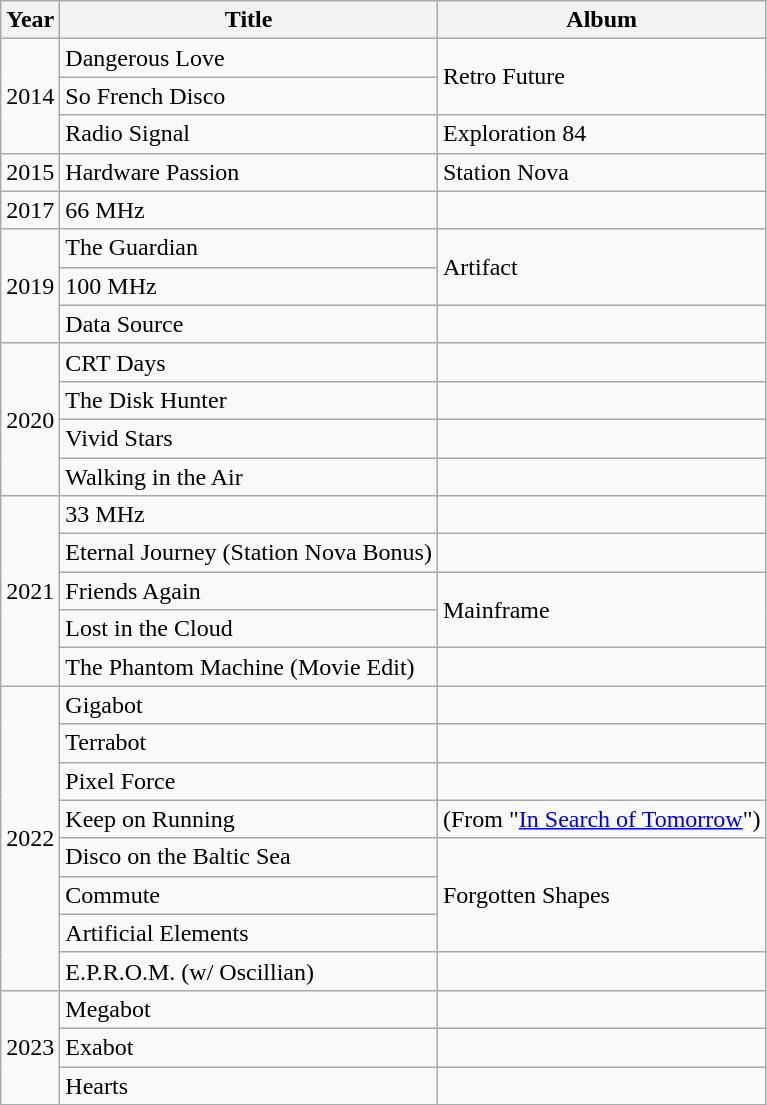<table class="wikitable sortable">
<tr>
<th>Year</th>
<th>Title</th>
<th>Album</th>
</tr>
<tr>
<td rowspan="3">2014</td>
<td>Dangerous Love</td>
<td rowspan="2">Retro Future</td>
</tr>
<tr>
<td>So French Disco</td>
</tr>
<tr>
<td>Radio Signal</td>
<td>Exploration 84</td>
</tr>
<tr>
<td>2015</td>
<td>Hardware Passion</td>
<td>Station Nova</td>
</tr>
<tr>
<td>2017</td>
<td>66 MHz</td>
<td></td>
</tr>
<tr>
<td rowspan="3">2019</td>
<td>The Guardian</td>
<td rowspan="2">Artifact</td>
</tr>
<tr>
<td>100 MHz</td>
</tr>
<tr>
<td>Data Source</td>
<td></td>
</tr>
<tr>
<td rowspan="4">2020</td>
<td>CRT Days</td>
<td></td>
</tr>
<tr>
<td>The Disk Hunter</td>
<td></td>
</tr>
<tr>
<td>Vivid Stars</td>
<td></td>
</tr>
<tr>
<td>Walking in the Air</td>
<td></td>
</tr>
<tr>
<td rowspan="5">2021</td>
<td>33 MHz</td>
<td></td>
</tr>
<tr>
<td>Eternal Journey (Station Nova Bonus)</td>
<td></td>
</tr>
<tr>
<td>Friends Again</td>
<td rowspan="2">Mainframe</td>
</tr>
<tr>
<td>Lost in the Cloud</td>
</tr>
<tr>
<td>The Phantom Machine (Movie Edit)</td>
<td></td>
</tr>
<tr>
<td rowspan="8">2022</td>
<td>Gigabot</td>
<td></td>
</tr>
<tr>
<td>Terrabot</td>
<td></td>
</tr>
<tr>
<td>Pixel Force</td>
<td></td>
</tr>
<tr>
<td>Keep on Running</td>
<td>(From "<a href='#'>In Search of Tomorrow</a>")</td>
</tr>
<tr>
<td>Disco on the Baltic Sea</td>
<td rowspan="3">Forgotten Shapes</td>
</tr>
<tr>
<td>Commute</td>
</tr>
<tr>
<td>Artificial Elements</td>
</tr>
<tr>
<td>E.P.R.O.M. (w/ Oscillian)</td>
<td></td>
</tr>
<tr>
<td rowspan="3">2023</td>
<td>Megabot</td>
<td></td>
</tr>
<tr>
<td>Exabot</td>
<td></td>
</tr>
<tr>
<td>Hearts</td>
<td></td>
</tr>
</table>
